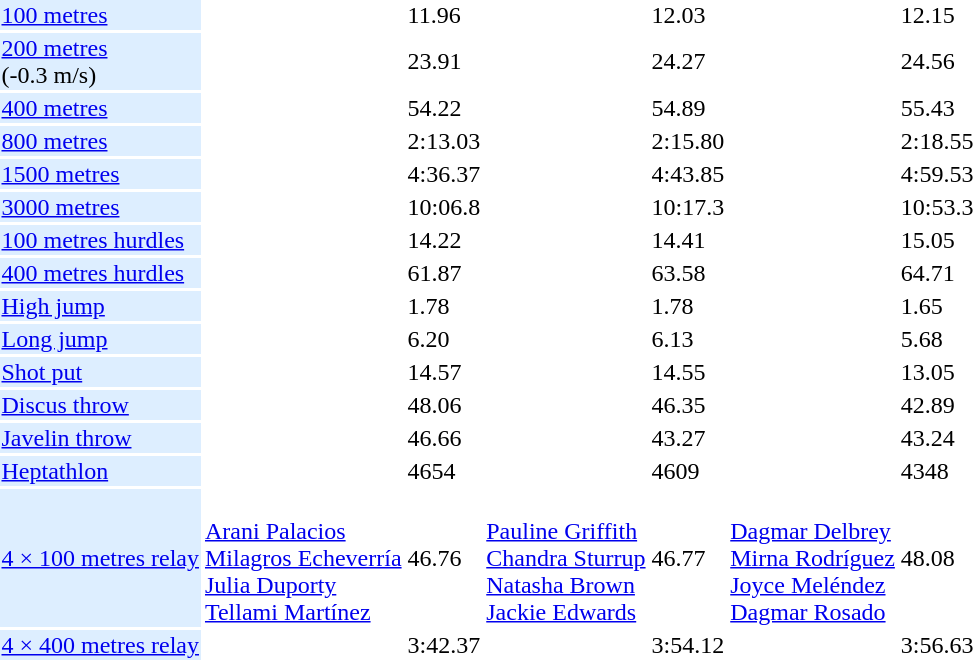<table>
<tr>
<td bgcolor = DDEEFF><a href='#'>100 metres</a></td>
<td></td>
<td>11.96</td>
<td></td>
<td>12.03</td>
<td></td>
<td>12.15</td>
</tr>
<tr>
<td bgcolor = DDEEFF><a href='#'>200 metres</a> <br> (-0.3 m/s)</td>
<td></td>
<td>23.91</td>
<td></td>
<td>24.27</td>
<td></td>
<td>24.56</td>
</tr>
<tr>
<td bgcolor = DDEEFF><a href='#'>400 metres</a></td>
<td></td>
<td>54.22</td>
<td></td>
<td>54.89</td>
<td></td>
<td>55.43</td>
</tr>
<tr>
<td bgcolor = DDEEFF><a href='#'>800 metres</a></td>
<td></td>
<td>2:13.03</td>
<td></td>
<td>2:15.80</td>
<td></td>
<td>2:18.55</td>
</tr>
<tr>
<td bgcolor = DDEEFF><a href='#'>1500 metres</a></td>
<td></td>
<td>4:36.37</td>
<td></td>
<td>4:43.85</td>
<td></td>
<td>4:59.53</td>
</tr>
<tr>
<td bgcolor = DDEEFF><a href='#'>3000 metres</a></td>
<td></td>
<td>10:06.8</td>
<td></td>
<td>10:17.3</td>
<td></td>
<td>10:53.3</td>
</tr>
<tr>
<td bgcolor = DDEEFF><a href='#'>100 metres hurdles</a></td>
<td></td>
<td>14.22</td>
<td></td>
<td>14.41</td>
<td></td>
<td>15.05</td>
</tr>
<tr>
<td bgcolor = DDEEFF><a href='#'>400 metres hurdles</a></td>
<td></td>
<td>61.87</td>
<td></td>
<td>63.58</td>
<td></td>
<td>64.71</td>
</tr>
<tr>
<td bgcolor = DDEEFF><a href='#'>High jump</a></td>
<td></td>
<td>1.78</td>
<td></td>
<td>1.78</td>
<td></td>
<td>1.65</td>
</tr>
<tr>
<td bgcolor = DDEEFF><a href='#'>Long jump</a></td>
<td></td>
<td>6.20</td>
<td></td>
<td>6.13</td>
<td></td>
<td>5.68</td>
</tr>
<tr>
<td bgcolor = DDEEFF><a href='#'>Shot put</a></td>
<td></td>
<td>14.57</td>
<td></td>
<td>14.55</td>
<td></td>
<td>13.05</td>
</tr>
<tr>
<td bgcolor = DDEEFF><a href='#'>Discus throw</a></td>
<td></td>
<td>48.06</td>
<td></td>
<td>46.35</td>
<td></td>
<td>42.89</td>
</tr>
<tr>
<td bgcolor = DDEEFF><a href='#'>Javelin throw</a></td>
<td></td>
<td>46.66</td>
<td></td>
<td>43.27</td>
<td></td>
<td>43.24</td>
</tr>
<tr>
<td bgcolor = DDEEFF><a href='#'>Heptathlon</a></td>
<td></td>
<td>4654</td>
<td></td>
<td>4609</td>
<td></td>
<td>4348</td>
</tr>
<tr>
<td bgcolor = DDEEFF><a href='#'>4 × 100 metres relay</a></td>
<td> <br> <a href='#'>Arani Palacios</a> <br> <a href='#'>Milagros Echeverría</a> <br> <a href='#'>Julia Duporty</a> <br> <a href='#'>Tellami Martínez</a></td>
<td>46.76</td>
<td> <br> <a href='#'>Pauline Griffith</a> <br> <a href='#'>Chandra Sturrup</a> <br> <a href='#'>Natasha Brown</a> <br> <a href='#'>Jackie Edwards</a></td>
<td>46.77</td>
<td> <br> <a href='#'>Dagmar Delbrey</a> <br> <a href='#'>Mirna Rodríguez</a> <br> <a href='#'>Joyce Meléndez</a> <br> <a href='#'>Dagmar Rosado</a></td>
<td>48.08</td>
</tr>
<tr>
<td bgcolor = DDEEFF><a href='#'>4 × 400 metres relay</a></td>
<td></td>
<td>3:42.37</td>
<td></td>
<td>3:54.12</td>
<td></td>
<td>3:56.63</td>
</tr>
</table>
